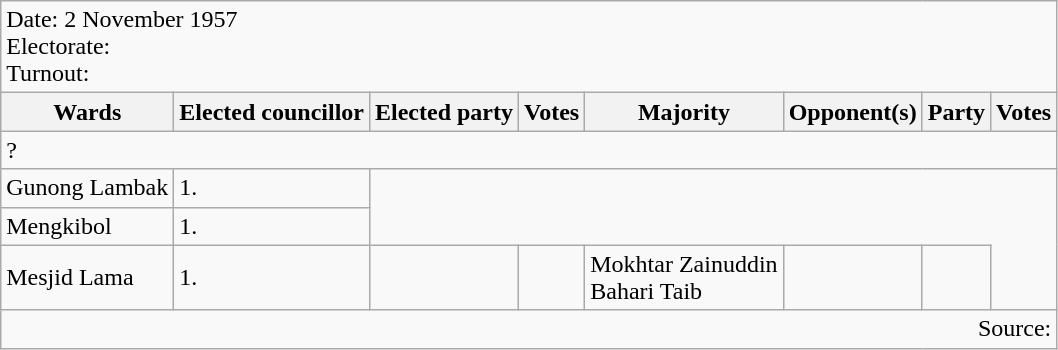<table class=wikitable>
<tr>
<td colspan=8>Date: 2 November 1957<br>Electorate: <br>Turnout:</td>
</tr>
<tr>
<th>Wards</th>
<th>Elected councillor</th>
<th>Elected party</th>
<th>Votes</th>
<th>Majority</th>
<th>Opponent(s)</th>
<th>Party</th>
<th>Votes</th>
</tr>
<tr>
<td colspan=8>? </td>
</tr>
<tr>
<td>Gunong Lambak</td>
<td>1.</td>
</tr>
<tr>
<td>Mengkibol</td>
<td>1.</td>
</tr>
<tr>
<td>Mesjid Lama</td>
<td>1.</td>
<td></td>
<td></td>
<td>Mokhtar Zainuddin<br>Bahari Taib</td>
<td></td>
<td></td>
</tr>
<tr>
<td colspan=8 align=right>Source: </td>
</tr>
</table>
